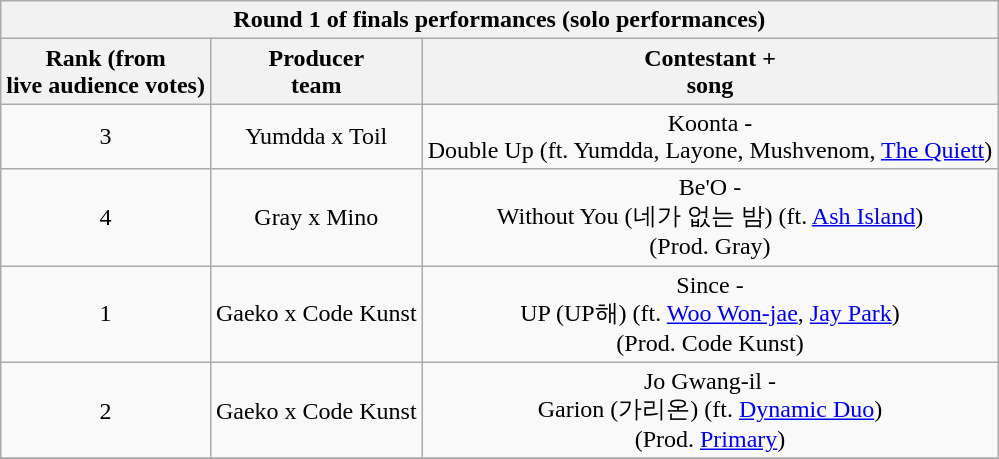<table class="wikitable" style="text-align:center" border="2">
<tr>
<th colspan="4">Round 1 of finals performances (solo performances)</th>
</tr>
<tr>
<th>Rank (from <br> live audience votes)</th>
<th>Producer <br> team</th>
<th>Contestant + <br> song</th>
</tr>
<tr>
<td>3</td>
<td>Yumdda x Toil</td>
<td>Koonta -<br>Double Up (ft. Yumdda,  Layone, Mushvenom, <a href='#'>The Quiett</a>)</td>
</tr>
<tr>
<td>4</td>
<td>Gray x Mino</td>
<td>Be'O -<br>Without You (네가 없는 밤) (ft. <a href='#'>Ash Island</a>) <br>(Prod. Gray)</td>
</tr>
<tr>
<td>1</td>
<td>Gaeko x Code Kunst</td>
<td>Since -<br> UP (UP해) (ft. <a href='#'>Woo Won-jae</a>, <a href='#'>Jay Park</a>)<br>(Prod. Code Kunst)</td>
</tr>
<tr>
<td>2</td>
<td>Gaeko x Code Kunst</td>
<td>Jo Gwang-il - <br> Garion (가리온) (ft. <a href='#'>Dynamic Duo</a>) <br>(Prod. <a href='#'>Primary</a>)</td>
</tr>
<tr>
</tr>
</table>
